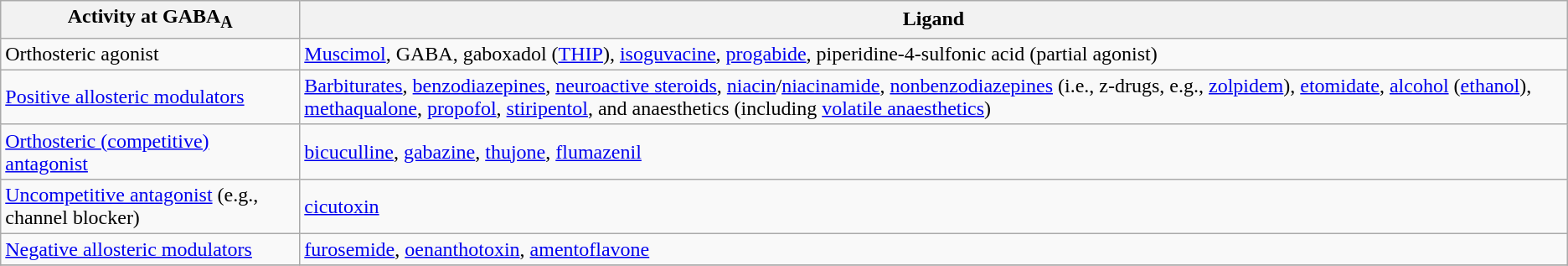<table class="wikitable">
<tr>
<th>Activity at GABA<sub>A</sub></th>
<th>Ligand</th>
</tr>
<tr>
<td>Orthosteric agonist</td>
<td><a href='#'>Muscimol</a>, GABA, gaboxadol (<a href='#'>THIP</a>), <a href='#'>isoguvacine</a>, <a href='#'>progabide</a>, piperidine-4-sulfonic acid (partial agonist)</td>
</tr>
<tr>
<td><a href='#'>Positive allosteric modulators</a></td>
<td><a href='#'>Barbiturates</a>, <a href='#'>benzodiazepines</a>, <a href='#'>neuroactive steroids</a>, <a href='#'>niacin</a>/<a href='#'>niacinamide</a>, <a href='#'>nonbenzodiazepines</a> (i.e., z-drugs, e.g., <a href='#'>zolpidem</a>), <a href='#'>etomidate</a>, <a href='#'>alcohol</a> (<a href='#'>ethanol</a>), <a href='#'>methaqualone</a>, <a href='#'>propofol</a>, <a href='#'>stiripentol</a>, and anaesthetics (including <a href='#'>volatile anaesthetics</a>)</td>
</tr>
<tr>
<td><a href='#'>Orthosteric (competitive) antagonist</a></td>
<td><a href='#'>bicuculline</a>, <a href='#'>gabazine</a>, <a href='#'>thujone</a>, <a href='#'>flumazenil</a></td>
</tr>
<tr>
<td><a href='#'>Uncompetitive antagonist</a> (e.g., channel blocker)</td>
<td><a href='#'>cicutoxin</a></td>
</tr>
<tr>
<td><a href='#'>Negative allosteric modulators</a></td>
<td><a href='#'>furosemide</a>, <a href='#'>oenanthotoxin</a>, <a href='#'>amentoflavone</a></td>
</tr>
<tr>
</tr>
</table>
